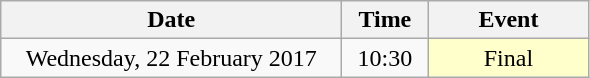<table class = "wikitable" style="text-align:center;">
<tr>
<th width=220>Date</th>
<th width=50>Time</th>
<th width=100>Event</th>
</tr>
<tr>
<td>Wednesday, 22 February 2017</td>
<td>10:30</td>
<td bgcolor=ffffcc>Final</td>
</tr>
</table>
